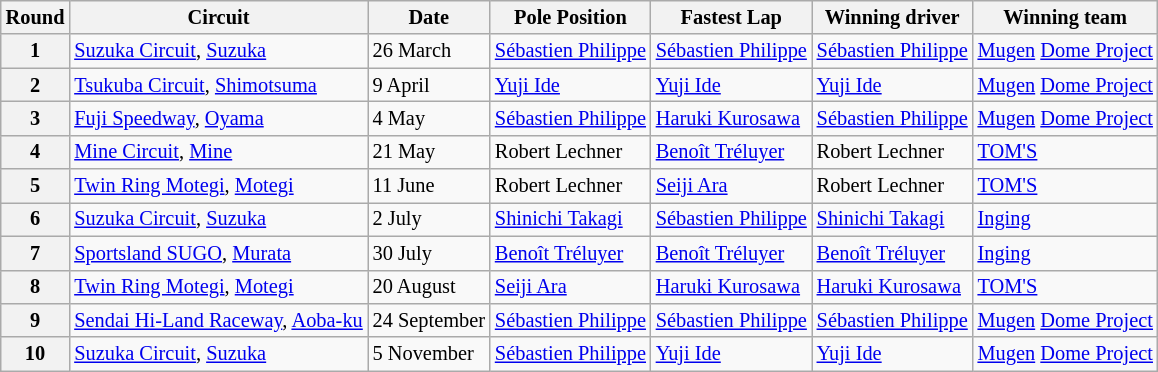<table class="wikitable" style="font-size: 85%;">
<tr>
<th>Round</th>
<th>Circuit</th>
<th>Date</th>
<th>Pole Position</th>
<th>Fastest Lap</th>
<th>Winning driver</th>
<th>Winning team</th>
</tr>
<tr>
<th>1</th>
<td><a href='#'>Suzuka Circuit</a>, <a href='#'>Suzuka</a></td>
<td>26 March</td>
<td> <a href='#'>Sébastien Philippe</a></td>
<td> <a href='#'>Sébastien Philippe</a></td>
<td> <a href='#'>Sébastien Philippe</a></td>
<td><a href='#'>Mugen</a> <a href='#'>Dome Project</a></td>
</tr>
<tr>
<th>2</th>
<td><a href='#'>Tsukuba Circuit</a>, <a href='#'>Shimotsuma</a></td>
<td>9 April</td>
<td> <a href='#'>Yuji Ide</a></td>
<td> <a href='#'>Yuji Ide</a></td>
<td> <a href='#'>Yuji Ide</a></td>
<td><a href='#'>Mugen</a> <a href='#'>Dome Project</a></td>
</tr>
<tr>
<th>3</th>
<td><a href='#'>Fuji Speedway</a>, <a href='#'>Oyama</a></td>
<td>4 May</td>
<td> <a href='#'>Sébastien Philippe</a></td>
<td> <a href='#'>Haruki Kurosawa</a></td>
<td> <a href='#'>Sébastien Philippe</a></td>
<td><a href='#'>Mugen</a> <a href='#'>Dome Project</a></td>
</tr>
<tr>
<th>4</th>
<td><a href='#'>Mine Circuit</a>, <a href='#'>Mine</a></td>
<td>21 May</td>
<td> Robert Lechner</td>
<td> <a href='#'>Benoît Tréluyer</a></td>
<td> Robert Lechner</td>
<td><a href='#'>TOM'S</a></td>
</tr>
<tr>
<th>5</th>
<td><a href='#'>Twin Ring Motegi</a>, <a href='#'>Motegi</a></td>
<td>11 June</td>
<td> Robert Lechner</td>
<td> <a href='#'>Seiji Ara</a></td>
<td> Robert Lechner</td>
<td><a href='#'>TOM'S</a></td>
</tr>
<tr>
<th>6</th>
<td><a href='#'>Suzuka Circuit</a>, <a href='#'>Suzuka</a></td>
<td>2 July</td>
<td> <a href='#'>Shinichi Takagi</a></td>
<td> <a href='#'>Sébastien Philippe</a></td>
<td> <a href='#'>Shinichi Takagi</a></td>
<td><a href='#'>Inging</a></td>
</tr>
<tr>
<th>7</th>
<td><a href='#'>Sportsland SUGO</a>, <a href='#'>Murata</a></td>
<td>30 July</td>
<td> <a href='#'>Benoît Tréluyer</a></td>
<td> <a href='#'>Benoît Tréluyer</a></td>
<td> <a href='#'>Benoît Tréluyer</a></td>
<td><a href='#'>Inging</a></td>
</tr>
<tr>
<th>8</th>
<td><a href='#'>Twin Ring Motegi</a>, <a href='#'>Motegi</a></td>
<td>20 August</td>
<td> <a href='#'>Seiji Ara</a></td>
<td> <a href='#'>Haruki Kurosawa</a></td>
<td> <a href='#'>Haruki Kurosawa</a></td>
<td><a href='#'>TOM'S</a></td>
</tr>
<tr>
<th>9</th>
<td><a href='#'>Sendai Hi-Land Raceway</a>, <a href='#'>Aoba-ku</a></td>
<td>24 September</td>
<td> <a href='#'>Sébastien Philippe</a></td>
<td> <a href='#'>Sébastien Philippe</a></td>
<td> <a href='#'>Sébastien Philippe</a></td>
<td><a href='#'>Mugen</a> <a href='#'>Dome Project</a></td>
</tr>
<tr>
<th>10</th>
<td><a href='#'>Suzuka Circuit</a>, <a href='#'>Suzuka</a></td>
<td>5 November</td>
<td> <a href='#'>Sébastien Philippe</a></td>
<td> <a href='#'>Yuji Ide</a></td>
<td> <a href='#'>Yuji Ide</a></td>
<td><a href='#'>Mugen</a> <a href='#'>Dome Project</a></td>
</tr>
</table>
